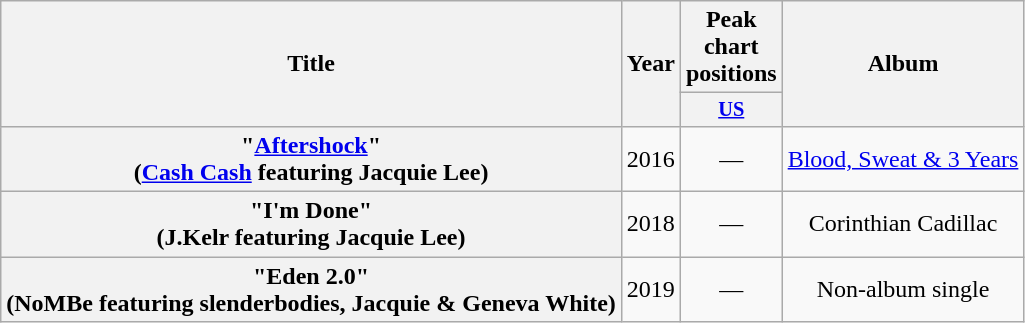<table class="wikitable plainrowheaders" style="text-align:center;">
<tr>
<th scope="col" rowspan="2">Title</th>
<th scope="col" rowspan="2">Year</th>
<th scope="col">Peak chart positions</th>
<th scope="col" rowspan="2">Album</th>
</tr>
<tr>
<th scope="col" style="width:3em;font-size:85%;"><a href='#'>US</a></th>
</tr>
<tr>
<th scope="row">"<a href='#'>Aftershock</a>"<br><span>(<a href='#'>Cash Cash</a> featuring Jacquie Lee)</span></th>
<td>2016</td>
<td>—</td>
<td><a href='#'>Blood, Sweat & 3 Years</a></td>
</tr>
<tr>
<th scope="row">"I'm Done"<br><span>(J.Kelr featuring Jacquie Lee)</span></th>
<td>2018</td>
<td>—</td>
<td>Corinthian Cadillac</td>
</tr>
<tr>
<th scope="row">"Eden 2.0"<br><span>(NoMBe featuring slenderbodies, Jacquie & Geneva White)</span></th>
<td>2019</td>
<td>—</td>
<td>Non-album single</td>
</tr>
</table>
